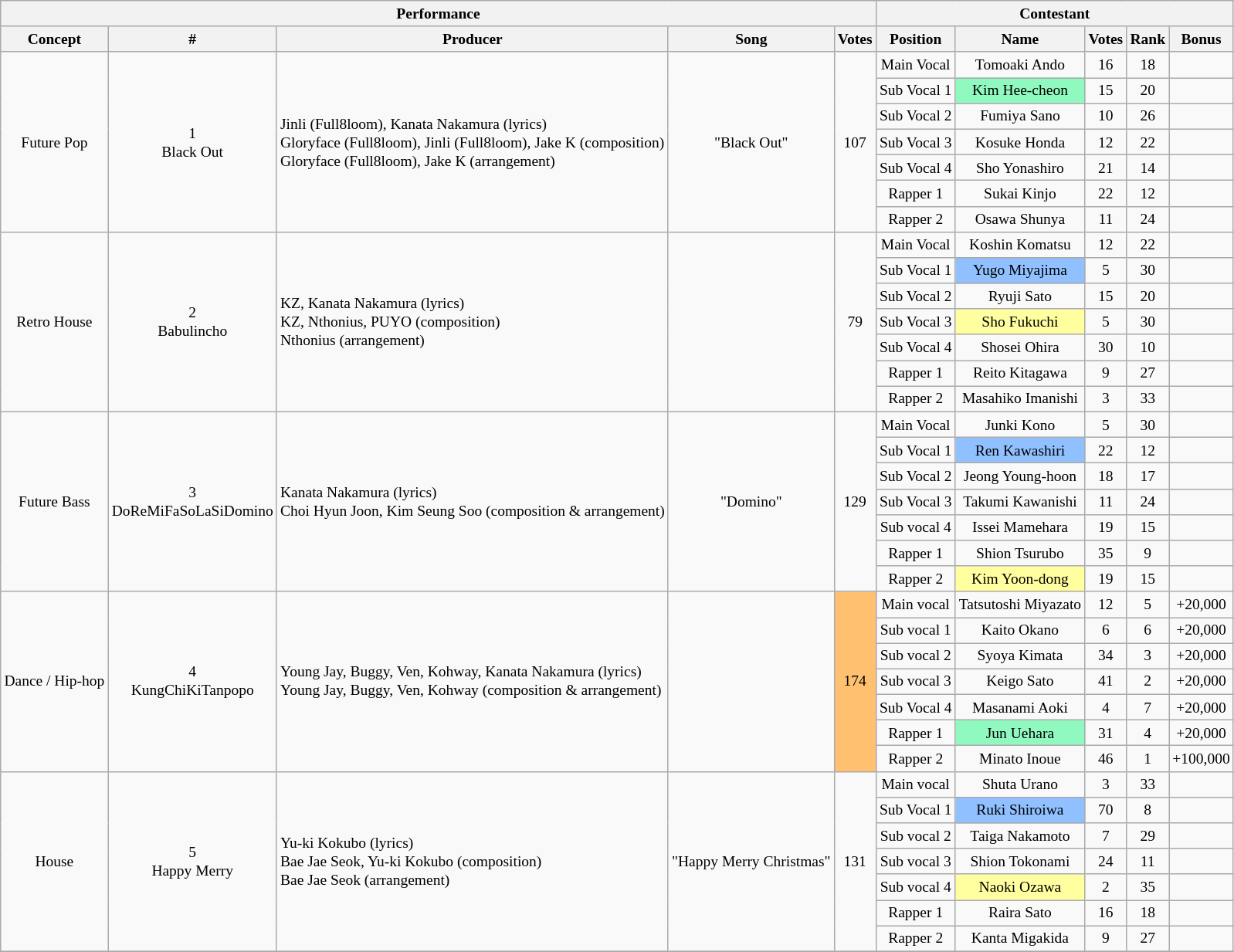<table class="wikitable sortable" style="text-align:center; font-size: small;">
<tr>
<th colspan=5>Performance</th>
<th colspan="5">Contestant</th>
</tr>
<tr>
<th>Concept</th>
<th>#</th>
<th class=unsortable>Producer</th>
<th class=unsortable>Song</th>
<th>Votes</th>
<th>Position</th>
<th>Name</th>
<th>Votes</th>
<th>Rank</th>
<th>Bonus</th>
</tr>
<tr>
<td rowspan=7>Future Pop</td>
<td rowspan=7>1<br>Black Out</td>
<td rowspan=7 align=left>Jinli (Full8loom), Kanata Nakamura (lyrics)<br>Gloryface (Full8loom), Jinli (Full8loom), Jake K (composition)<br>Gloryface (Full8loom), Jake K (arrangement)</td>
<td rowspan=7>"Black Out"</td>
<td rowspan=7>107</td>
<td>Main Vocal</td>
<td>Tomoaki Ando</td>
<td>16</td>
<td>18</td>
<td></td>
</tr>
<tr>
<td>Sub Vocal 1</td>
<td style=background:#90F9C0;>Kim Hee-cheon</td>
<td>15</td>
<td>20</td>
<td></td>
</tr>
<tr>
<td>Sub Vocal 2</td>
<td>Fumiya Sano</td>
<td>10</td>
<td>26</td>
<td></td>
</tr>
<tr>
<td>Sub Vocal 3</td>
<td>Kosuke Honda</td>
<td>12</td>
<td>22</td>
<td></td>
</tr>
<tr>
<td>Sub Vocal 4</td>
<td>Sho Yonashiro</td>
<td>21</td>
<td>14</td>
<td></td>
</tr>
<tr>
<td>Rapper 1</td>
<td>Sukai Kinjo</td>
<td>22</td>
<td>12</td>
<td></td>
</tr>
<tr>
<td>Rapper 2</td>
<td>Osawa Shunya</td>
<td>11</td>
<td>24</td>
<td></td>
</tr>
<tr>
<td rowspan=7>Retro House</td>
<td rowspan=7>2<br>Babulincho<br></td>
<td rowspan=7 align=left>KZ, Kanata Nakamura (lyrics)<br>KZ, Nthonius, PUYO (composition)<br>Nthonius (arrangement)</td>
<td rowspan=7></td>
<td rowspan=7>79</td>
<td>Main Vocal</td>
<td>Koshin Komatsu</td>
<td>12</td>
<td>22</td>
<td></td>
</tr>
<tr>
<td>Sub Vocal 1</td>
<td style=background:#90C0FF;>Yugo Miyajima</td>
<td>5</td>
<td>30</td>
<td></td>
</tr>
<tr>
<td>Sub Vocal 2</td>
<td>Ryuji Sato</td>
<td>15</td>
<td>20</td>
<td></td>
</tr>
<tr>
<td>Sub Vocal 3</td>
<td style=background:#FFFF9F;>Sho Fukuchi</td>
<td>5</td>
<td>30</td>
<td></td>
</tr>
<tr>
<td>Sub Vocal 4</td>
<td>Shosei Ohira</td>
<td>30</td>
<td>10</td>
<td></td>
</tr>
<tr>
<td>Rapper 1</td>
<td>Reito Kitagawa</td>
<td>9</td>
<td>27</td>
<td></td>
</tr>
<tr>
<td>Rapper 2</td>
<td>Masahiko Imanishi</td>
<td>3</td>
<td>33</td>
<td></td>
</tr>
<tr>
<td rowspan=7>Future Bass</td>
<td rowspan=7>3<br>DoReMiFaSoLaSiDomino</td>
<td rowspan=7 align=left>Kanata Nakamura (lyrics)<br>Choi Hyun Joon, Kim Seung Soo (composition & arrangement)</td>
<td rowspan=7>"Domino"</td>
<td rowspan=7>129</td>
<td>Main Vocal</td>
<td>Junki Kono</td>
<td>5</td>
<td>30</td>
<td></td>
</tr>
<tr>
<td>Sub Vocal 1</td>
<td style=background:#90C0FF;>Ren Kawashiri</td>
<td>22</td>
<td>12</td>
<td></td>
</tr>
<tr>
<td>Sub Vocal 2</td>
<td>Jeong Young-hoon</td>
<td>18</td>
<td>17</td>
<td></td>
</tr>
<tr>
<td>Sub Vocal 3</td>
<td>Takumi Kawanishi</td>
<td>11</td>
<td>24</td>
<td></td>
</tr>
<tr>
<td>Sub vocal 4</td>
<td>Issei Mamehara</td>
<td>19</td>
<td>15</td>
<td></td>
</tr>
<tr>
<td>Rapper 1</td>
<td>Shion Tsurubo</td>
<td>35</td>
<td>9</td>
<td></td>
</tr>
<tr>
<td>Rapper 2</td>
<td style=background:#FFFF9F;>Kim Yoon-dong</td>
<td>19</td>
<td>15</td>
<td></td>
</tr>
<tr>
<td rowspan=7>Dance / Hip-hop</td>
<td rowspan=7>4<br>KungChiKiTanpopo<br></td>
<td rowspan=7 align=left>Young Jay, Buggy, Ven, Kohway, Kanata Nakamura (lyrics)<br>Young Jay, Buggy, Ven, Kohway (composition & arrangement)</td>
<td rowspan=7></td>
<td rowspan=7 style="background:#FFC06F;">174</td>
<td>Main vocal</td>
<td>Tatsutoshi Miyazato</td>
<td>12</td>
<td>5</td>
<td>+20,000</td>
</tr>
<tr>
<td>Sub vocal 1</td>
<td>Kaito Okano</td>
<td>6</td>
<td>6</td>
<td>+20,000</td>
</tr>
<tr>
<td>Sub vocal 2</td>
<td>Syoya Kimata</td>
<td>34</td>
<td>3</td>
<td>+20,000</td>
</tr>
<tr>
<td>Sub vocal 3</td>
<td>Keigo Sato</td>
<td>41</td>
<td>2</td>
<td>+20,000</td>
</tr>
<tr>
<td>Sub Vocal 4</td>
<td>Masanami Aoki</td>
<td>4</td>
<td>7</td>
<td>+20,000</td>
</tr>
<tr>
<td>Rapper 1</td>
<td style=background:#90F9C0;>Jun Uehara</td>
<td>31</td>
<td>4</td>
<td>+20,000</td>
</tr>
<tr>
<td>Rapper 2</td>
<td>Minato Inoue</td>
<td>46</td>
<td>1</td>
<td>+100,000</td>
</tr>
<tr>
<td rowspan=7>House</td>
<td rowspan=7>5<br>Happy Merry</td>
<td rowspan=7 align=left>Yu-ki Kokubo (lyrics)<br>Bae Jae Seok, Yu-ki Kokubo (composition)<br>Bae Jae Seok (arrangement)</td>
<td rowspan=7>"Happy Merry Christmas"</td>
<td rowspan=7>131</td>
<td>Main vocal</td>
<td>Shuta Urano</td>
<td>3</td>
<td>33</td>
<td></td>
</tr>
<tr>
<td>Sub Vocal 1</td>
<td style=background:#90C0FF;>Ruki Shiroiwa</td>
<td>70</td>
<td>8</td>
<td></td>
</tr>
<tr>
<td>Sub vocal 2</td>
<td>Taiga Nakamoto</td>
<td>7</td>
<td>29</td>
<td></td>
</tr>
<tr>
<td>Sub vocal 3</td>
<td>Shion Tokonami</td>
<td>24</td>
<td>11</td>
<td></td>
</tr>
<tr>
<td>Sub vocal 4</td>
<td style=background:#FFFF9F;>Naoki Ozawa</td>
<td>2</td>
<td>35</td>
<td></td>
</tr>
<tr>
<td>Rapper 1</td>
<td>Raira Sato</td>
<td>16</td>
<td>18</td>
<td></td>
</tr>
<tr>
<td>Rapper 2</td>
<td>Kanta Migakida</td>
<td>9</td>
<td>27</td>
<td></td>
</tr>
<tr>
</tr>
</table>
